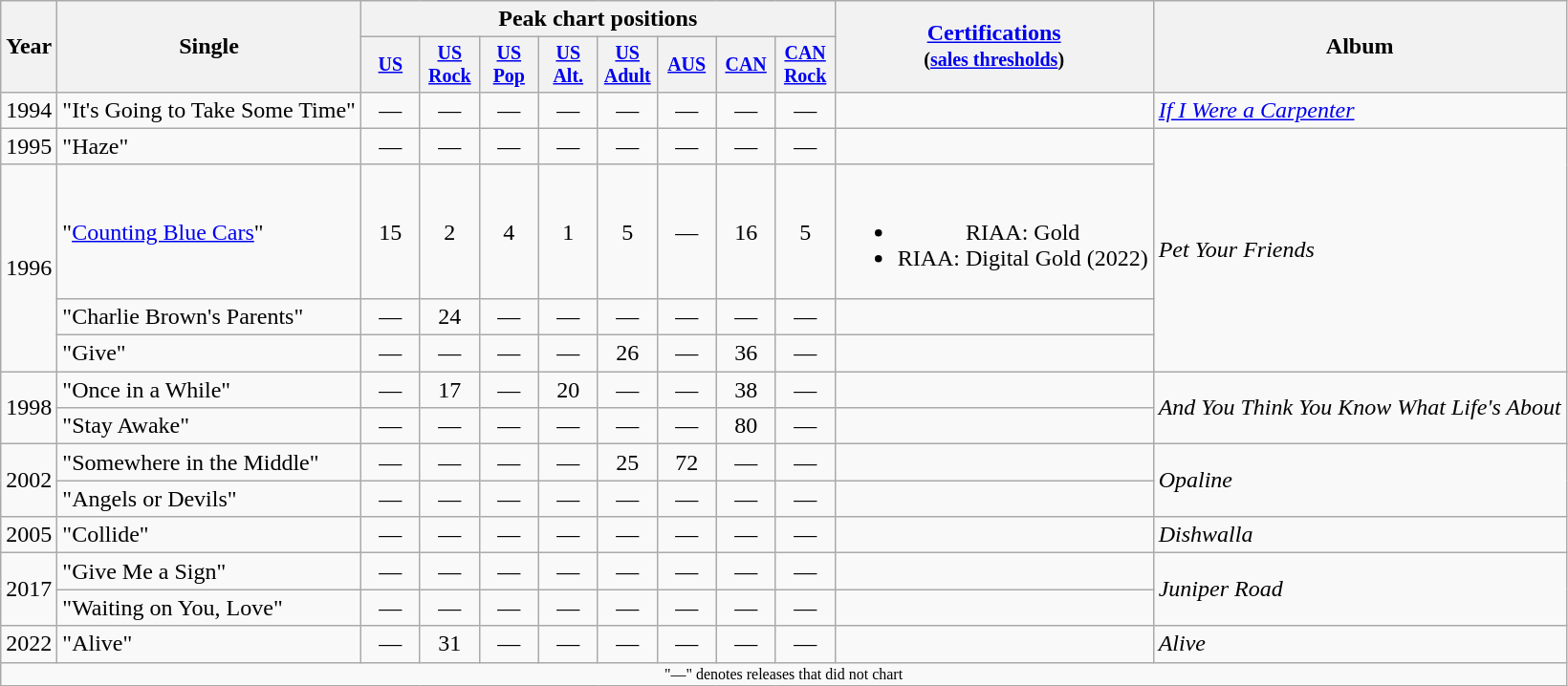<table class="wikitable" style="text-align:center;">
<tr>
<th rowspan="2">Year</th>
<th rowspan="2">Single</th>
<th colspan="8">Peak chart positions</th>
<th rowspan="2"><a href='#'>Certifications</a><br><small>(<a href='#'>sales thresholds</a>)</small></th>
<th rowspan="2">Album</th>
</tr>
<tr style="font-size:smaller;">
<th style="width:35px;"><a href='#'>US</a><br></th>
<th style="width:35px;"><a href='#'>US<br>Rock</a><br></th>
<th style="width:35px;"><a href='#'>US<br>Pop</a><br></th>
<th style="width:35px;"><a href='#'>US<br>Alt.</a><br></th>
<th style="width:35px;"><a href='#'>US<br>Adult</a><br></th>
<th style="width:35px;"><a href='#'>AUS</a><br></th>
<th style="width:35px;"><a href='#'>CAN</a><br></th>
<th style="width:35px;"><a href='#'>CAN<br>Rock</a><br></th>
</tr>
<tr>
<td>1994</td>
<td style="text-align:left;">"It's Going to Take Some Time"</td>
<td>—</td>
<td>—</td>
<td>—</td>
<td>—</td>
<td>—</td>
<td>—</td>
<td>—</td>
<td>—</td>
<td></td>
<td style="text-align:left;"><em><a href='#'>If I Were a Carpenter</a></em></td>
</tr>
<tr>
<td>1995</td>
<td style="text-align:left;">"Haze"</td>
<td>—</td>
<td>—</td>
<td>—</td>
<td>—</td>
<td>—</td>
<td>—</td>
<td>—</td>
<td>—</td>
<td></td>
<td style="text-align:left;" rowspan="4"><em>Pet Your Friends</em></td>
</tr>
<tr>
<td rowspan=3>1996</td>
<td style="text-align:left;">"<a href='#'>Counting Blue Cars</a>"</td>
<td>15</td>
<td>2</td>
<td>4</td>
<td>1</td>
<td>5</td>
<td>—</td>
<td>16</td>
<td>5</td>
<td><br><ul><li>RIAA: Gold</li><li>RIAA: Digital Gold (2022)</li></ul></td>
</tr>
<tr>
<td style="text-align:left;">"Charlie Brown's Parents"</td>
<td>—</td>
<td>24</td>
<td>—</td>
<td>—</td>
<td>—</td>
<td>—</td>
<td>—</td>
<td>—</td>
<td></td>
</tr>
<tr>
<td style="text-align:left;">"Give"</td>
<td>—</td>
<td>—</td>
<td>—</td>
<td>—</td>
<td>26</td>
<td>—</td>
<td>36</td>
<td>—</td>
<td></td>
</tr>
<tr>
<td rowspan=2>1998</td>
<td style="text-align:left;">"Once in a While"</td>
<td>—</td>
<td>17</td>
<td>—</td>
<td>20</td>
<td>—</td>
<td>—</td>
<td>38</td>
<td>—</td>
<td></td>
<td style="text-align:left;" rowspan="2"><em>And You Think You Know What Life's About</em></td>
</tr>
<tr>
<td style="text-align:left;">"Stay Awake"</td>
<td>—</td>
<td>—</td>
<td>—</td>
<td>—</td>
<td>—</td>
<td>—</td>
<td>80</td>
<td>—</td>
<td></td>
</tr>
<tr>
<td rowspan=2>2002</td>
<td style="text-align:left;">"Somewhere in the Middle"</td>
<td>—</td>
<td>—</td>
<td>—</td>
<td>—</td>
<td>25</td>
<td>72</td>
<td>—</td>
<td>—</td>
<td></td>
<td style="text-align:left;" rowspan="2"><em>Opaline</em></td>
</tr>
<tr>
<td style="text-align:left;">"Angels or Devils"</td>
<td>—</td>
<td>—</td>
<td>—</td>
<td>—</td>
<td>—</td>
<td>—</td>
<td>—</td>
<td>—</td>
<td></td>
</tr>
<tr>
<td>2005</td>
<td style="text-align:left;">"Collide"</td>
<td>—</td>
<td>—</td>
<td>—</td>
<td>—</td>
<td>—</td>
<td>—</td>
<td>—</td>
<td>—</td>
<td></td>
<td style="text-align:left;"><em>Dishwalla</em></td>
</tr>
<tr>
<td rowspan="2">2017</td>
<td style="text-align:left;">"Give Me a Sign"</td>
<td>—</td>
<td>—</td>
<td>—</td>
<td>—</td>
<td>—</td>
<td>—</td>
<td>—</td>
<td>—</td>
<td></td>
<td rowspan="2" style="text-align:left;"><em>Juniper Road</em></td>
</tr>
<tr>
<td style="text-align:left;">"Waiting on You, Love"</td>
<td>—</td>
<td>—</td>
<td>—</td>
<td>—</td>
<td>—</td>
<td>—</td>
<td>—</td>
<td>—</td>
<td></td>
</tr>
<tr>
<td>2022</td>
<td style="text-align:left;">"Alive"</td>
<td>—</td>
<td>31</td>
<td>—</td>
<td>—</td>
<td>—</td>
<td>—</td>
<td>—</td>
<td>—</td>
<td></td>
<td style="text-align:left;"><em>Alive</em></td>
</tr>
<tr>
<td colspan="15" style="font-size:8pt">"—" denotes releases that did not chart</td>
</tr>
</table>
